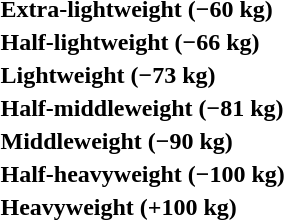<table>
<tr>
<th rowspan=2 style="text-align:left;">Extra-lightweight (−60 kg)</th>
<td rowspan=2></td>
<td rowspan=2></td>
<td></td>
</tr>
<tr>
<td></td>
</tr>
<tr>
<th rowspan=2 style="text-align:left;">Half-lightweight (−66 kg)</th>
<td rowspan=2></td>
<td rowspan=2></td>
<td></td>
</tr>
<tr>
<td></td>
</tr>
<tr>
<th rowspan=2 style="text-align:left;">Lightweight (−73 kg)</th>
<td rowspan=2></td>
<td rowspan=2></td>
<td></td>
</tr>
<tr>
<td></td>
</tr>
<tr>
<th rowspan=2 style="text-align:left;">Half-middleweight (−81 kg)</th>
<td rowspan=2></td>
<td rowspan=2></td>
<td></td>
</tr>
<tr>
<td></td>
</tr>
<tr>
<th rowspan=2 style="text-align:left;">Middleweight (−90 kg)</th>
<td rowspan=2></td>
<td rowspan=2></td>
<td></td>
</tr>
<tr>
<td></td>
</tr>
<tr>
<th rowspan=2 style="text-align:left;">Half-heavyweight (−100 kg)</th>
<td rowspan=2></td>
<td rowspan=2></td>
<td></td>
</tr>
<tr>
<td></td>
</tr>
<tr>
<th rowspan=2 style="text-align:left;">Heavyweight (+100 kg)</th>
<td rowspan=2></td>
<td rowspan=2></td>
<td></td>
</tr>
<tr>
<td></td>
</tr>
</table>
